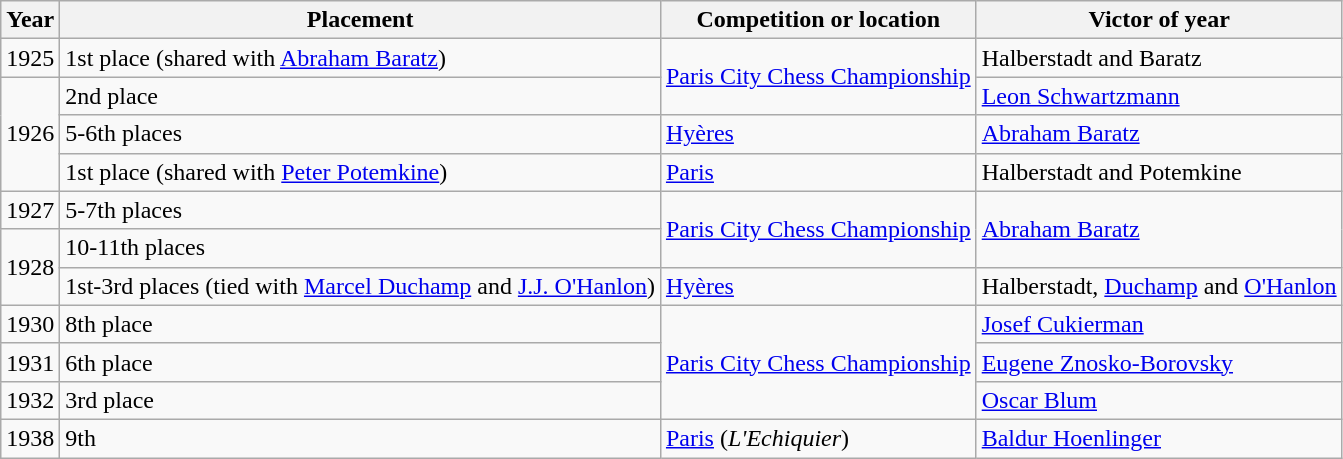<table class="wikitable">
<tr>
<th>Year</th>
<th>Placement</th>
<th>Competition or location</th>
<th>Victor of year</th>
</tr>
<tr>
<td>1925</td>
<td>1st place (shared with <a href='#'>Abraham Baratz</a>)</td>
<td rowspan="2"><a href='#'>Paris City Chess Championship</a></td>
<td>Halberstadt and Baratz</td>
</tr>
<tr>
<td rowspan="3">1926</td>
<td>2nd place</td>
<td><a href='#'>Leon Schwartzmann</a></td>
</tr>
<tr>
<td>5-6th places</td>
<td><a href='#'>Hyères</a></td>
<td><a href='#'>Abraham Baratz</a></td>
</tr>
<tr>
<td>1st place (shared with <a href='#'>Peter Potemkine</a>)</td>
<td><a href='#'>Paris</a></td>
<td>Halberstadt and Potemkine</td>
</tr>
<tr>
<td>1927</td>
<td>5-7th places</td>
<td rowspan="2"><a href='#'>Paris City Chess Championship</a></td>
<td rowspan="2"><a href='#'>Abraham Baratz</a></td>
</tr>
<tr>
<td rowspan="2">1928</td>
<td>10-11th places</td>
</tr>
<tr>
<td>1st-3rd places (tied with <a href='#'>Marcel Duchamp</a> and <a href='#'>J.J. O'Hanlon</a>)</td>
<td><a href='#'>Hyères</a></td>
<td>Halberstadt, <a href='#'>Duchamp</a> and <a href='#'>O'Hanlon</a></td>
</tr>
<tr>
<td>1930</td>
<td>8th place</td>
<td rowspan="3"><a href='#'>Paris City Chess Championship</a></td>
<td><a href='#'>Josef Cukierman</a></td>
</tr>
<tr>
<td>1931</td>
<td>6th place</td>
<td><a href='#'>Eugene Znosko-Borovsky</a></td>
</tr>
<tr>
<td>1932</td>
<td>3rd place</td>
<td><a href='#'>Oscar Blum</a></td>
</tr>
<tr>
<td>1938</td>
<td>9th</td>
<td><a href='#'>Paris</a> (<em>L'Echiquier</em>)</td>
<td><a href='#'>Baldur Hoenlinger</a></td>
</tr>
</table>
